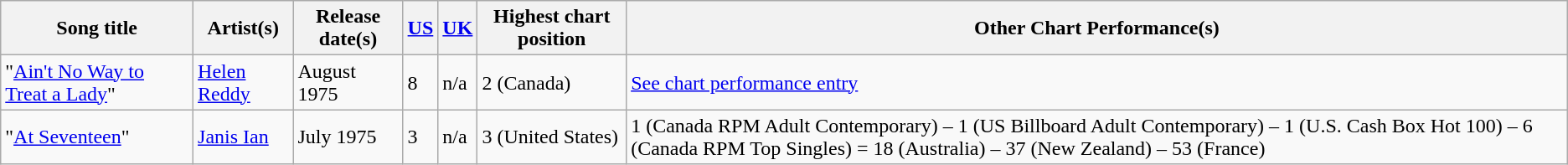<table class="wikitable sortable">
<tr>
<th>Song title</th>
<th>Artist(s)</th>
<th>Release date(s)</th>
<th><a href='#'>US</a></th>
<th><a href='#'>UK</a></th>
<th>Highest chart position</th>
<th>Other Chart Performance(s)</th>
</tr>
<tr>
<td>"<a href='#'>Ain't No Way to Treat a Lady</a>"</td>
<td><a href='#'>Helen Reddy</a></td>
<td>August 1975</td>
<td>8</td>
<td>n/a</td>
<td>2 (Canada)</td>
<td><a href='#'>See chart performance entry</a></td>
</tr>
<tr>
<td>"<a href='#'>At Seventeen</a>"</td>
<td><a href='#'>Janis Ian</a></td>
<td>July 1975</td>
<td>3</td>
<td>n/a</td>
<td>3 (United States)</td>
<td>1 (Canada RPM Adult Contemporary) – 1 (US Billboard Adult Contemporary) – 1 (U.S. Cash Box Hot 100) – 6 (Canada RPM Top Singles) = 18 (Australia) – 37 (New Zealand) – 53 (France)</td>
</tr>
</table>
